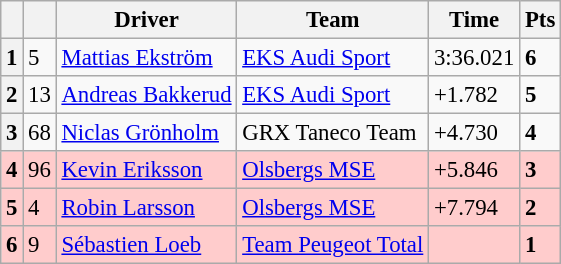<table class="wikitable" style="font-size:95%">
<tr>
<th></th>
<th></th>
<th>Driver</th>
<th>Team</th>
<th>Time</th>
<th>Pts</th>
</tr>
<tr>
<th>1</th>
<td>5</td>
<td> <a href='#'>Mattias Ekström</a></td>
<td><a href='#'>EKS Audi Sport</a></td>
<td>3:36.021</td>
<td><strong>6</strong></td>
</tr>
<tr>
<th>2</th>
<td>13</td>
<td> <a href='#'>Andreas Bakkerud</a></td>
<td><a href='#'>EKS Audi Sport</a></td>
<td>+1.782</td>
<td><strong>5</strong></td>
</tr>
<tr>
<th>3</th>
<td>68</td>
<td> <a href='#'>Niclas Grönholm</a></td>
<td>GRX Taneco Team</td>
<td>+4.730</td>
<td><strong>4</strong></td>
</tr>
<tr>
<th style="background:#fcc;">4</th>
<td style="background:#fcc;">96</td>
<td style="background:#fcc;"> <a href='#'>Kevin Eriksson</a></td>
<td style="background:#fcc;"><a href='#'>Olsbergs MSE</a></td>
<td style="background:#fcc;">+5.846</td>
<td style="background:#fcc;"><strong>3</strong></td>
</tr>
<tr>
<th style="background:#fcc;">5</th>
<td style="background:#fcc;">4</td>
<td style="background:#fcc;"> <a href='#'>Robin Larsson</a></td>
<td style="background:#fcc;"><a href='#'>Olsbergs MSE</a></td>
<td style="background:#fcc;">+7.794</td>
<td style="background:#fcc;"><strong>2</strong></td>
</tr>
<tr>
<th style="background:#fcc;">6</th>
<td style="background:#fcc;">9</td>
<td style="background:#fcc;"> <a href='#'>Sébastien Loeb</a></td>
<td style="background:#fcc;"><a href='#'>Team Peugeot Total</a></td>
<td style="background:#fcc;"></td>
<td style="background:#fcc;"><strong>1</strong></td>
</tr>
</table>
